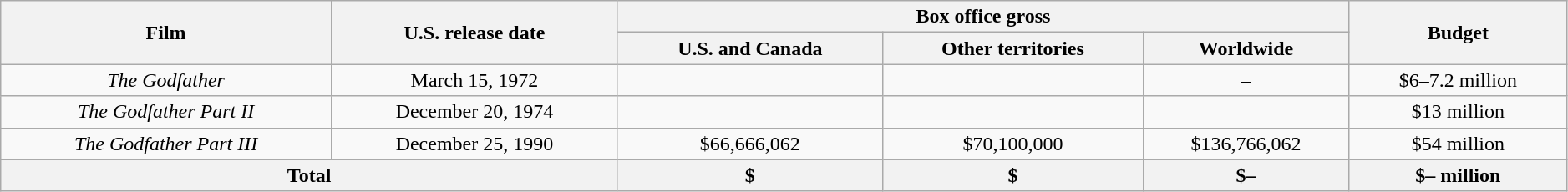<table class="wikitable sortable" width="99%" style="text-align: center">
<tr>
<th scope="col" rowspan="2">Film</th>
<th scope="col" rowspan="2">U.S. release date</th>
<th scope="col" colspan="3" class=sortable>Box office gross</th>
<th scope="col" rowspan="2">Budget</th>
</tr>
<tr>
<th>U.S. and Canada</th>
<th>Other territories</th>
<th>Worldwide</th>
</tr>
<tr>
<td><em>The Godfather</em></td>
<td>March 15, 1972</td>
<td></td>
<td></td>
<td>–</td>
<td>$6–7.2 million</td>
</tr>
<tr>
<td><em>The Godfather Part II</em></td>
<td>December 20, 1974</td>
<td></td>
<td></td>
<td></td>
<td>$13 million</td>
</tr>
<tr>
<td><em>The Godfather Part III</em></td>
<td>December 25, 1990</td>
<td>$66,666,062</td>
<td>$70,100,000</td>
<td>$136,766,062</td>
<td>$54 million</td>
</tr>
<tr>
<th colspan="2">Total</th>
<th>$</th>
<th>$</th>
<th>$–</th>
<th>$– million</th>
</tr>
</table>
